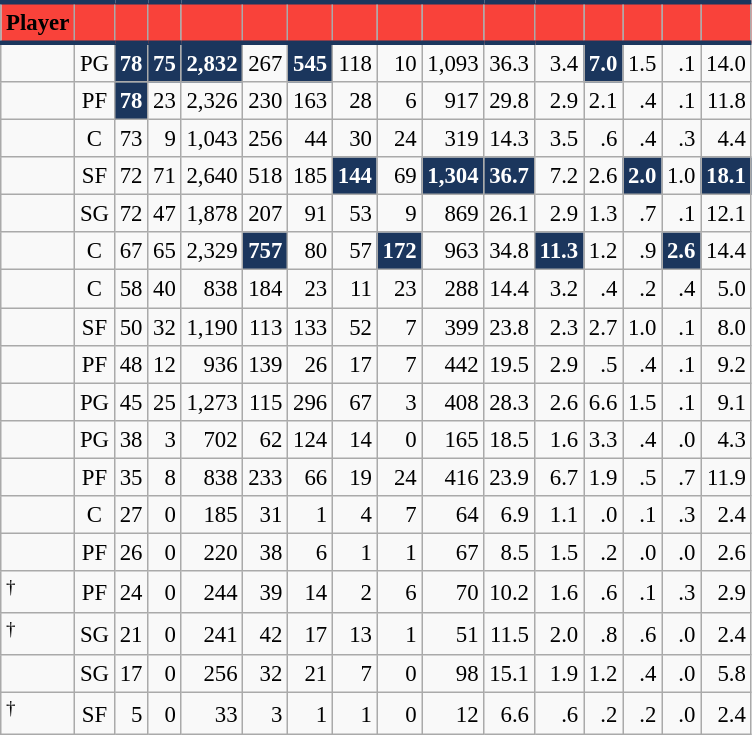<table class="wikitable sortable" style="font-size: 95%; text-align:right;">
<tr>
<th style="background:#F9423A; color:#010101; border-top:#1B365D 3px solid; border-bottom:#1B365D 3px solid;">Player</th>
<th style="background:#F9423A; color:#010101; border-top:#1B365D 3px solid; border-bottom:#1B365D 3px solid;"></th>
<th style="background:#F9423A; color:#010101; border-top:#1B365D 3px solid; border-bottom:#1B365D 3px solid;"></th>
<th style="background:#F9423A; color:#010101; border-top:#1B365D 3px solid; border-bottom:#1B365D 3px solid;"></th>
<th style="background:#F9423A; color:#010101; border-top:#1B365D 3px solid; border-bottom:#1B365D 3px solid;"></th>
<th style="background:#F9423A; color:#010101; border-top:#1B365D 3px solid; border-bottom:#1B365D 3px solid;"></th>
<th style="background:#F9423A; color:#010101; border-top:#1B365D 3px solid; border-bottom:#1B365D 3px solid;"></th>
<th style="background:#F9423A; color:#010101; border-top:#1B365D 3px solid; border-bottom:#1B365D 3px solid;"></th>
<th style="background:#F9423A; color:#010101; border-top:#1B365D 3px solid; border-bottom:#1B365D 3px solid;"></th>
<th style="background:#F9423A; color:#010101; border-top:#1B365D 3px solid; border-bottom:#1B365D 3px solid;"></th>
<th style="background:#F9423A; color:#010101; border-top:#1B365D 3px solid; border-bottom:#1B365D 3px solid;"></th>
<th style="background:#F9423A; color:#010101; border-top:#1B365D 3px solid; border-bottom:#1B365D 3px solid;"></th>
<th style="background:#F9423A; color:#010101; border-top:#1B365D 3px solid; border-bottom:#1B365D 3px solid;"></th>
<th style="background:#F9423A; color:#010101; border-top:#1B365D 3px solid; border-bottom:#1B365D 3px solid;"></th>
<th style="background:#F9423A; color:#010101; border-top:#1B365D 3px solid; border-bottom:#1B365D 3px solid;"></th>
<th style="background:#F9423A; color:#010101; border-top:#1B365D 3px solid; border-bottom:#1B365D 3px solid;"></th>
</tr>
<tr>
<td style="text-align:left;"></td>
<td style="text-align:center;">PG</td>
<td style="background:#1B365D; color:#FFFFFF;"><strong>78</strong></td>
<td style="background:#1B365D; color:#FFFFFF;"><strong>75</strong></td>
<td style="background:#1B365D; color:#FFFFFF;"><strong>2,832</strong></td>
<td>267</td>
<td style="background:#1B365D; color:#FFFFFF;"><strong>545</strong></td>
<td>118</td>
<td>10</td>
<td>1,093</td>
<td>36.3</td>
<td>3.4</td>
<td style="background:#1B365D; color:#FFFFFF;"><strong>7.0</strong></td>
<td>1.5</td>
<td>.1</td>
<td>14.0</td>
</tr>
<tr>
<td style="text-align:left;"></td>
<td style="text-align:center;">PF</td>
<td style="background:#1B365D; color:#FFFFFF;"><strong>78</strong></td>
<td>23</td>
<td>2,326</td>
<td>230</td>
<td>163</td>
<td>28</td>
<td>6</td>
<td>917</td>
<td>29.8</td>
<td>2.9</td>
<td>2.1</td>
<td>.4</td>
<td>.1</td>
<td>11.8</td>
</tr>
<tr>
<td style="text-align:left;"></td>
<td style="text-align:center;">C</td>
<td>73</td>
<td>9</td>
<td>1,043</td>
<td>256</td>
<td>44</td>
<td>30</td>
<td>24</td>
<td>319</td>
<td>14.3</td>
<td>3.5</td>
<td>.6</td>
<td>.4</td>
<td>.3</td>
<td>4.4</td>
</tr>
<tr>
<td style="text-align:left;"></td>
<td style="text-align:center;">SF</td>
<td>72</td>
<td>71</td>
<td>2,640</td>
<td>518</td>
<td>185</td>
<td style="background:#1B365D; color:#FFFFFF;"><strong>144</strong></td>
<td>69</td>
<td style="background:#1B365D; color:#FFFFFF;"><strong>1,304</strong></td>
<td style="background:#1B365D; color:#FFFFFF;"><strong>36.7</strong></td>
<td>7.2</td>
<td>2.6</td>
<td style="background:#1B365D; color:#FFFFFF;"><strong>2.0</strong></td>
<td>1.0</td>
<td style="background:#1B365D; color:#FFFFFF;"><strong>18.1</strong></td>
</tr>
<tr>
<td style="text-align:left;"></td>
<td style="text-align:center;">SG</td>
<td>72</td>
<td>47</td>
<td>1,878</td>
<td>207</td>
<td>91</td>
<td>53</td>
<td>9</td>
<td>869</td>
<td>26.1</td>
<td>2.9</td>
<td>1.3</td>
<td>.7</td>
<td>.1</td>
<td>12.1</td>
</tr>
<tr>
<td style="text-align:left;"></td>
<td style="text-align:center;">C</td>
<td>67</td>
<td>65</td>
<td>2,329</td>
<td style="background:#1B365D; color:#FFFFFF;"><strong>757</strong></td>
<td>80</td>
<td>57</td>
<td style="background:#1B365D; color:#FFFFFF;"><strong>172</strong></td>
<td>963</td>
<td>34.8</td>
<td style="background:#1B365D; color:#FFFFFF;"><strong>11.3</strong></td>
<td>1.2</td>
<td>.9</td>
<td style="background:#1B365D; color:#FFFFFF;"><strong>2.6</strong></td>
<td>14.4</td>
</tr>
<tr>
<td style="text-align:left;"></td>
<td style="text-align:center;">C</td>
<td>58</td>
<td>40</td>
<td>838</td>
<td>184</td>
<td>23</td>
<td>11</td>
<td>23</td>
<td>288</td>
<td>14.4</td>
<td>3.2</td>
<td>.4</td>
<td>.2</td>
<td>.4</td>
<td>5.0</td>
</tr>
<tr>
<td style="text-align:left;"></td>
<td style="text-align:center;">SF</td>
<td>50</td>
<td>32</td>
<td>1,190</td>
<td>113</td>
<td>133</td>
<td>52</td>
<td>7</td>
<td>399</td>
<td>23.8</td>
<td>2.3</td>
<td>2.7</td>
<td>1.0</td>
<td>.1</td>
<td>8.0</td>
</tr>
<tr>
<td style="text-align:left;"></td>
<td style="text-align:center;">PF</td>
<td>48</td>
<td>12</td>
<td>936</td>
<td>139</td>
<td>26</td>
<td>17</td>
<td>7</td>
<td>442</td>
<td>19.5</td>
<td>2.9</td>
<td>.5</td>
<td>.4</td>
<td>.1</td>
<td>9.2</td>
</tr>
<tr>
<td style="text-align:left;"></td>
<td style="text-align:center;">PG</td>
<td>45</td>
<td>25</td>
<td>1,273</td>
<td>115</td>
<td>296</td>
<td>67</td>
<td>3</td>
<td>408</td>
<td>28.3</td>
<td>2.6</td>
<td>6.6</td>
<td>1.5</td>
<td>.1</td>
<td>9.1</td>
</tr>
<tr>
<td style="text-align:left;"></td>
<td style="text-align:center;">PG</td>
<td>38</td>
<td>3</td>
<td>702</td>
<td>62</td>
<td>124</td>
<td>14</td>
<td>0</td>
<td>165</td>
<td>18.5</td>
<td>1.6</td>
<td>3.3</td>
<td>.4</td>
<td>.0</td>
<td>4.3</td>
</tr>
<tr>
<td style="text-align:left;"></td>
<td style="text-align:center;">PF</td>
<td>35</td>
<td>8</td>
<td>838</td>
<td>233</td>
<td>66</td>
<td>19</td>
<td>24</td>
<td>416</td>
<td>23.9</td>
<td>6.7</td>
<td>1.9</td>
<td>.5</td>
<td>.7</td>
<td>11.9</td>
</tr>
<tr>
<td style="text-align:left;"></td>
<td style="text-align:center;">C</td>
<td>27</td>
<td>0</td>
<td>185</td>
<td>31</td>
<td>1</td>
<td>4</td>
<td>7</td>
<td>64</td>
<td>6.9</td>
<td>1.1</td>
<td>.0</td>
<td>.1</td>
<td>.3</td>
<td>2.4</td>
</tr>
<tr>
<td style="text-align:left;"></td>
<td style="text-align:center;">PF</td>
<td>26</td>
<td>0</td>
<td>220</td>
<td>38</td>
<td>6</td>
<td>1</td>
<td>1</td>
<td>67</td>
<td>8.5</td>
<td>1.5</td>
<td>.2</td>
<td>.0</td>
<td>.0</td>
<td>2.6</td>
</tr>
<tr>
<td style="text-align:left;"><sup>†</sup></td>
<td style="text-align:center;">PF</td>
<td>24</td>
<td>0</td>
<td>244</td>
<td>39</td>
<td>14</td>
<td>2</td>
<td>6</td>
<td>70</td>
<td>10.2</td>
<td>1.6</td>
<td>.6</td>
<td>.1</td>
<td>.3</td>
<td>2.9</td>
</tr>
<tr>
<td style="text-align:left;"><sup>†</sup></td>
<td style="text-align:center;">SG</td>
<td>21</td>
<td>0</td>
<td>241</td>
<td>42</td>
<td>17</td>
<td>13</td>
<td>1</td>
<td>51</td>
<td>11.5</td>
<td>2.0</td>
<td>.8</td>
<td>.6</td>
<td>.0</td>
<td>2.4</td>
</tr>
<tr>
<td style="text-align:left;"></td>
<td style="text-align:center;">SG</td>
<td>17</td>
<td>0</td>
<td>256</td>
<td>32</td>
<td>21</td>
<td>7</td>
<td>0</td>
<td>98</td>
<td>15.1</td>
<td>1.9</td>
<td>1.2</td>
<td>.4</td>
<td>.0</td>
<td>5.8</td>
</tr>
<tr>
<td style="text-align:left;"><sup>†</sup></td>
<td style="text-align:center;">SF</td>
<td>5</td>
<td>0</td>
<td>33</td>
<td>3</td>
<td>1</td>
<td>1</td>
<td>0</td>
<td>12</td>
<td>6.6</td>
<td>.6</td>
<td>.2</td>
<td>.2</td>
<td>.0</td>
<td>2.4</td>
</tr>
</table>
